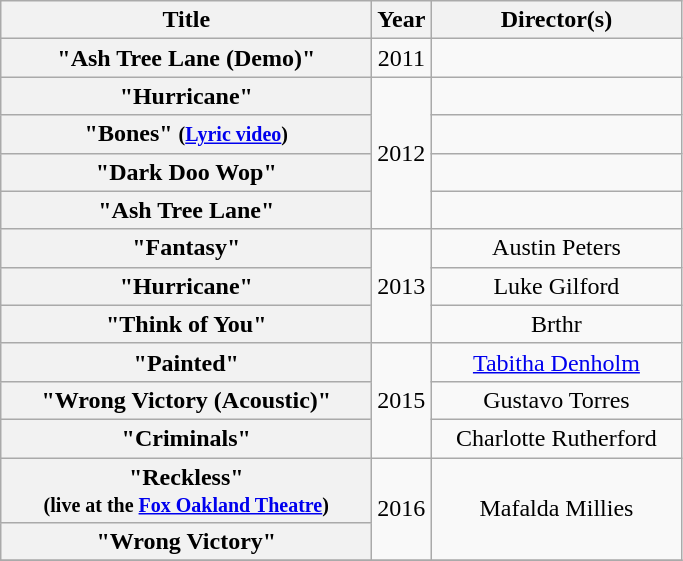<table class="wikitable plainrowheaders" style="text-align:center;">
<tr>
<th scope="col" style="width:15em;">Title</th>
<th scope="col">Year</th>
<th scope="col" style="width:10em;">Director(s)</th>
</tr>
<tr>
<th scope="row">"Ash Tree Lane (Demo)"</th>
<td rowspan="1">2011</td>
<td></td>
</tr>
<tr>
<th scope="row">"Hurricane"</th>
<td rowspan="4">2012</td>
<td></td>
</tr>
<tr>
<th scope="row">"Bones" <small>(<a href='#'>Lyric video</a>)</small></th>
<td></td>
</tr>
<tr>
<th scope="row">"Dark Doo Wop"</th>
<td></td>
</tr>
<tr>
<th scope="row">"Ash Tree Lane"</th>
<td></td>
</tr>
<tr>
<th scope="row">"Fantasy"</th>
<td rowspan="3">2013</td>
<td rowspan="1">Austin Peters</td>
</tr>
<tr>
<th scope="row">"Hurricane"</th>
<td>Luke Gilford</td>
</tr>
<tr>
<th scope="row">"Think of You"</th>
<td>Brthr</td>
</tr>
<tr>
<th scope="row">"Painted"</th>
<td rowspan="3">2015</td>
<td><a href='#'>Tabitha Denholm</a></td>
</tr>
<tr>
<th scope="row">"Wrong Victory (Acoustic)"</th>
<td>Gustavo Torres</td>
</tr>
<tr>
<th scope="row">"Criminals"</th>
<td>Charlotte Rutherford</td>
</tr>
<tr>
<th scope="row">"Reckless"<br> <small>(live at the <a href='#'>Fox Oakland Theatre</a>)</small></th>
<td rowspan="2">2016</td>
<td rowspan="2">Mafalda Millies</td>
</tr>
<tr>
<th scope="row">"Wrong Victory"</th>
</tr>
<tr>
</tr>
</table>
